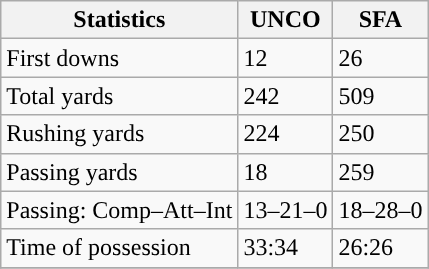<table class="wikitable" style="float: left;">
<tr>
<th>Statistics</th>
<th>UNCO</th>
<th>SFA</th>
</tr>
<tr>
<td>First downs</td>
<td>12</td>
<td>26</td>
</tr>
<tr>
<td>Total yards</td>
<td>242</td>
<td>509</td>
</tr>
<tr>
<td>Rushing yards</td>
<td>224</td>
<td>250</td>
</tr>
<tr>
<td>Passing yards</td>
<td>18</td>
<td>259</td>
</tr>
<tr>
<td>Passing: Comp–Att–Int</td>
<td>13–21–0</td>
<td>18–28–0</td>
</tr>
<tr>
<td>Time of possession</td>
<td>33:34</td>
<td>26:26</td>
</tr>
<tr>
</tr>
</table>
